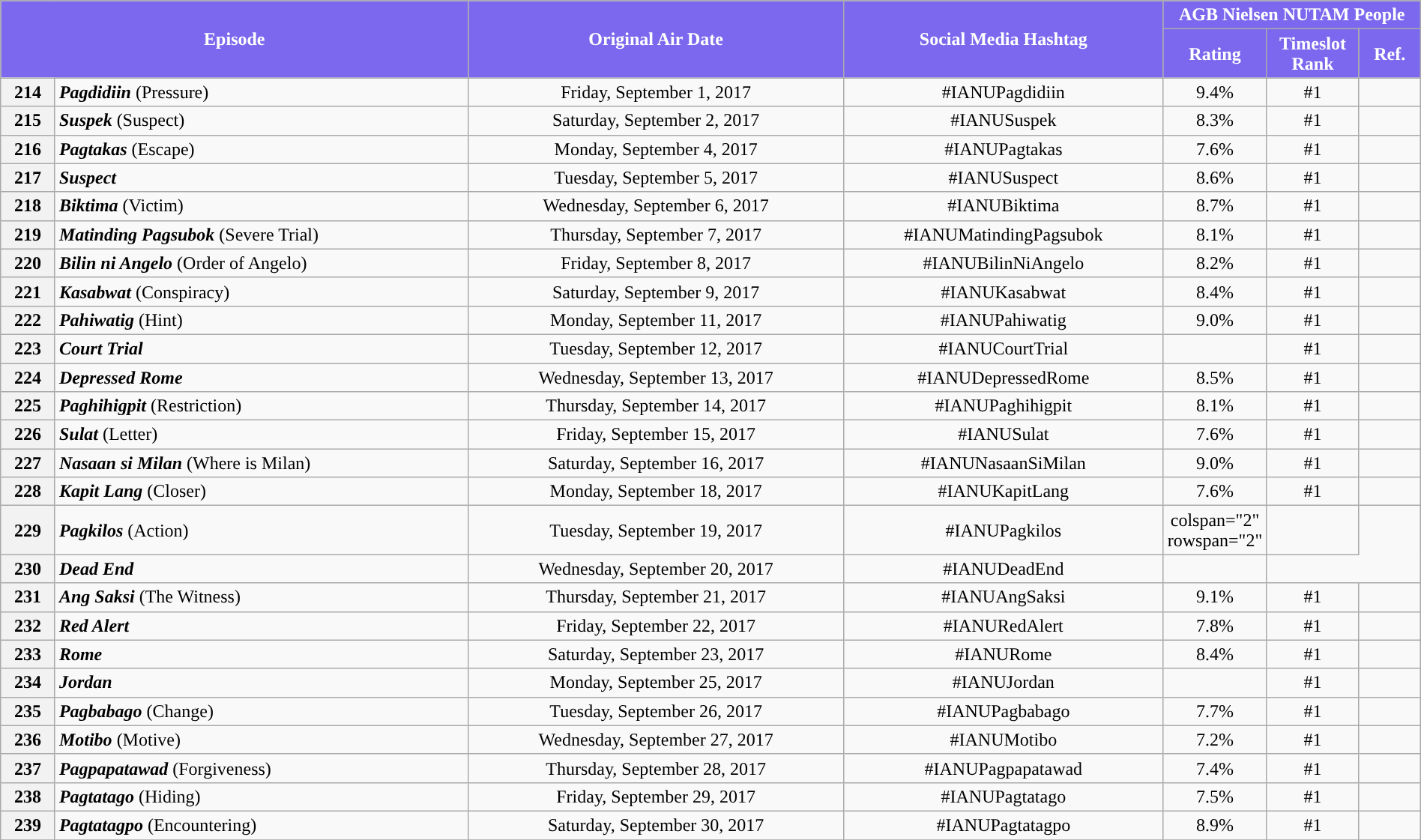<table class="wikitable" style="text-align:center; font-size:100%; line-height:18px;"  width="100%">
<tr>
<th colspan="2" rowspan="2" style="background-color:#7B68EE; color:#ffffff;">Episode</th>
<th style="background:#7B68EE; color:white" rowspan="2">Original Air Date</th>
<th style="background:#7B68EE; color:white" rowspan="2">Social Media Hashtag</th>
<th style="background-color:#7B68EE; color:#ffffff;" colspan="3">AGB Nielsen NUTAM People</th>
</tr>
<tr>
<th style="background-color:#7B68EE; width:75px; color:#ffffff;">Rating</th>
<th style="background-color:#7B68EE; width:75px; color:#ffffff;">Timeslot<br>Rank</th>
<th style="background-color:#7B68EE; color:#ffffff;">Ref.</th>
</tr>
<tr>
<th>214</th>
<td style="text-align: left;"><strong><em>Pagdidiin</em></strong> (Pressure)</td>
<td>Friday, September 1, 2017</td>
<td>#IANUPagdidiin</td>
<td>9.4%</td>
<td>#1</td>
<td></td>
</tr>
<tr>
<th>215</th>
<td style="text-align: left;"><strong><em>Suspek</em></strong> (Suspect)</td>
<td>Saturday, September 2, 2017</td>
<td>#IANUSuspek</td>
<td>8.3%</td>
<td>#1</td>
<td></td>
</tr>
<tr>
<th>216</th>
<td style="text-align: left;"><strong><em>Pagtakas</em></strong> (Escape)</td>
<td>Monday, September 4, 2017</td>
<td>#IANUPagtakas</td>
<td>7.6%</td>
<td>#1</td>
<td></td>
</tr>
<tr>
<th>217</th>
<td style="text-align: left;"><strong><em>Suspect</em></strong></td>
<td>Tuesday, September 5, 2017</td>
<td>#IANUSuspect</td>
<td>8.6%</td>
<td>#1</td>
<td></td>
</tr>
<tr>
<th>218</th>
<td style="text-align: left;"><strong><em>Biktima</em></strong> (Victim)</td>
<td>Wednesday, September 6, 2017</td>
<td>#IANUBiktima</td>
<td>8.7%</td>
<td>#1</td>
<td></td>
</tr>
<tr>
<th>219</th>
<td style="text-align: left;"><strong><em>Matinding Pagsubok</em></strong> (Severe Trial)</td>
<td>Thursday, September 7, 2017</td>
<td>#IANUMatindingPagsubok</td>
<td>8.1%</td>
<td>#1</td>
<td></td>
</tr>
<tr>
<th>220</th>
<td style="text-align: left;"><strong><em>Bilin ni Angelo</em></strong> (Order of Angelo)</td>
<td>Friday, September 8, 2017</td>
<td>#IANUBilinNiAngelo</td>
<td>8.2%</td>
<td>#1</td>
<td></td>
</tr>
<tr>
<th>221</th>
<td style="text-align: left;"><strong><em>Kasabwat</em></strong> (Conspiracy)</td>
<td>Saturday, September 9, 2017</td>
<td>#IANUKasabwat</td>
<td>8.4%</td>
<td>#1</td>
<td></td>
</tr>
<tr>
<th>222</th>
<td style="text-align: left;"><strong><em>Pahiwatig</em></strong> (Hint)</td>
<td>Monday, September 11, 2017</td>
<td>#IANUPahiwatig</td>
<td>9.0%</td>
<td>#1</td>
<td></td>
</tr>
<tr>
<th>223</th>
<td style="text-align: left;"><strong><em>Court Trial</em></strong></td>
<td>Tuesday, September 12, 2017</td>
<td>#IANUCourtTrial</td>
<td></td>
<td>#1</td>
<td></td>
</tr>
<tr>
<th>224</th>
<td style="text-align: left;"><strong><em>Depressed Rome</em></strong></td>
<td>Wednesday, September 13, 2017</td>
<td>#IANUDepressedRome</td>
<td>8.5%</td>
<td>#1</td>
<td></td>
</tr>
<tr>
<th>225</th>
<td style="text-align: left;"><strong><em>Paghihigpit</em></strong> (Restriction)</td>
<td>Thursday, September 14, 2017</td>
<td>#IANUPaghihigpit</td>
<td>8.1%</td>
<td>#1</td>
<td></td>
</tr>
<tr>
<th>226</th>
<td style="text-align: left;"><strong><em>Sulat</em></strong> (Letter)</td>
<td>Friday, September 15, 2017</td>
<td>#IANUSulat</td>
<td>7.6%</td>
<td>#1</td>
<td></td>
</tr>
<tr>
<th>227</th>
<td style="text-align: left;"><strong><em>Nasaan si Milan</em></strong> (Where is Milan)</td>
<td>Saturday, September 16, 2017</td>
<td>#IANUNasaanSiMilan</td>
<td>9.0%</td>
<td>#1</td>
<td></td>
</tr>
<tr>
<th>228</th>
<td style="text-align: left;"><strong><em>Kapit Lang</em></strong> (Closer)</td>
<td>Monday, September 18, 2017</td>
<td>#IANUKapitLang</td>
<td>7.6%</td>
<td>#1</td>
<td></td>
</tr>
<tr>
<th>229</th>
<td style="text-align: left;"><strong><em>Pagkilos</em></strong> (Action)</td>
<td>Tuesday, September 19, 2017</td>
<td>#IANUPagkilos</td>
<td>colspan="2" rowspan="2" </td>
<td></td>
</tr>
<tr>
<th>230</th>
<td style="text-align: left;"><strong><em>Dead End</em></strong></td>
<td>Wednesday, September 20, 2017</td>
<td>#IANUDeadEnd</td>
<td></td>
</tr>
<tr>
<th>231</th>
<td style="text-align: left;"><strong><em>Ang Saksi</em></strong> (The Witness)</td>
<td>Thursday, September 21, 2017</td>
<td>#IANUAngSaksi</td>
<td>9.1%</td>
<td>#1</td>
<td></td>
</tr>
<tr>
<th>232</th>
<td style="text-align: left;"><strong><em>Red Alert</em></strong></td>
<td>Friday, September 22, 2017</td>
<td>#IANURedAlert</td>
<td>7.8%</td>
<td>#1</td>
<td></td>
</tr>
<tr>
<th>233</th>
<td style="text-align: left;"><strong><em>Rome</em></strong></td>
<td>Saturday, September 23, 2017</td>
<td>#IANURome</td>
<td>8.4%</td>
<td>#1</td>
<td></td>
</tr>
<tr>
<th>234</th>
<td style="text-align: left;"><strong><em>Jordan</em></strong></td>
<td>Monday, September 25, 2017</td>
<td>#IANUJordan</td>
<td></td>
<td>#1</td>
<td></td>
</tr>
<tr>
<th>235</th>
<td style="text-align: left;"><strong><em>Pagbabago</em></strong> (Change)</td>
<td>Tuesday, September 26, 2017</td>
<td>#IANUPagbabago</td>
<td>7.7%</td>
<td>#1</td>
<td></td>
</tr>
<tr>
<th>236</th>
<td style="text-align: left;"><strong><em>Motibo</em></strong> (Motive)</td>
<td>Wednesday, September 27, 2017</td>
<td>#IANUMotibo</td>
<td>7.2%</td>
<td>#1</td>
<td></td>
</tr>
<tr>
<th>237</th>
<td style="text-align: left;"><strong><em>Pagpapatawad</em></strong> (Forgiveness)</td>
<td>Thursday, September 28, 2017</td>
<td>#IANUPagpapatawad</td>
<td>7.4%</td>
<td>#1</td>
<td></td>
</tr>
<tr>
<th>238</th>
<td style="text-align: left;"><strong><em>Pagtatago</em></strong> (Hiding)</td>
<td>Friday, September 29, 2017</td>
<td>#IANUPagtatago</td>
<td>7.5%</td>
<td>#1</td>
<td></td>
</tr>
<tr>
<th>239</th>
<td style="text-align: left;"><strong><em>Pagtatagpo</em></strong> (Encountering)</td>
<td>Saturday, September 30, 2017</td>
<td>#IANUPagtatagpo</td>
<td>8.9%</td>
<td>#1</td>
<td></td>
</tr>
<tr>
</tr>
</table>
